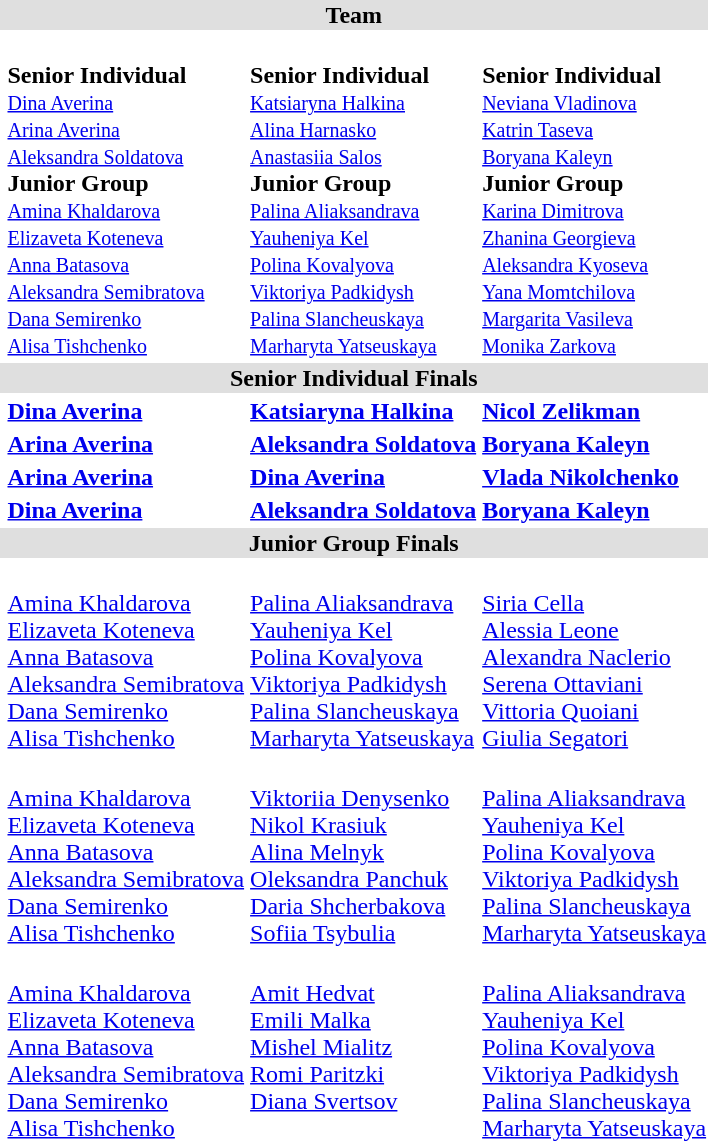<table>
<tr bgcolor="DFDFDF">
<td colspan="4" align="center"><strong>Team</strong></td>
</tr>
<tr>
<th scope=row style="text-align:left"><br></th>
<td valign="top"><strong></strong><br><strong>Senior Individual</strong><br><small><a href='#'>Dina Averina</a><br><a href='#'>Arina Averina</a><br><a href='#'>Aleksandra Soldatova</a><br></small><strong>Junior Group</strong><small><br><a href='#'>Amina Khaldarova</a><br><a href='#'>Elizaveta Koteneva</a><br><a href='#'>Anna Batasova</a><br><a href='#'>Aleksandra Semibratova</a><br><a href='#'>Dana Semirenko</a><br><a href='#'>Alisa Tishchenko</a></small></td>
<td valign="top"><strong></strong><br><strong>Senior Individual</strong><small><br><a href='#'>Katsiaryna Halkina</a><br><a href='#'>Alina Harnasko</a><br><a href='#'>Anastasiia Salos</a><br></small><strong>Junior Group</strong><small><br><a href='#'>Palina Aliaksandrava</a><br><a href='#'>Yauheniya Kel</a><br><a href='#'>Polina Kovalyova</a><br><a href='#'>Viktoriya Padkidysh</a><br><a href='#'>Palina Slancheuskaya</a><br><a href='#'>Marharyta Yatseuskaya</a></small></td>
<td valign="top"><strong></strong><br><strong>Senior Individual</strong><small><br><a href='#'>Neviana Vladinova</a><br><a href='#'>Katrin Taseva</a><br><a href='#'>Boryana Kaleyn</a><br></small><strong>Junior Group</strong><small><br><a href='#'>Karina Dimitrova</a><br><a href='#'>Zhanina Georgieva</a><br><a href='#'>Aleksandra Kyoseva</a><br><a href='#'>Yana Momtchilova</a><br><a href='#'>Margarita Vasileva</a><br><a href='#'>Monika Zarkova</a></small></td>
</tr>
<tr bgcolor="DFDFDF">
<td colspan="4" align="center"><strong>Senior Individual Finals </strong></td>
</tr>
<tr>
<th scope=row style="text-align:left"><br></th>
<td><strong><a href='#'>Dina Averina</a></strong><br><small></small></td>
<td><strong><a href='#'>Katsiaryna Halkina</a></strong><br><small></small></td>
<td><strong><a href='#'>Nicol Zelikman</a></strong><br><small></small></td>
</tr>
<tr>
<th scope=row style="text-align:left"><br></th>
<td><strong><a href='#'>Arina Averina</a></strong><br><small></small></td>
<td><strong><a href='#'>Aleksandra Soldatova</a></strong><br><small></small></td>
<td><strong><a href='#'>Boryana Kaleyn</a></strong><br><small></small></td>
</tr>
<tr>
<th scope=row style="text-align:left"><br></th>
<td><strong><a href='#'>Arina Averina</a></strong><br><small></small></td>
<td><strong><a href='#'>Dina Averina</a></strong><br><small></small></td>
<td><strong><a href='#'>Vlada Nikolchenko</a></strong><br><small></small></td>
</tr>
<tr>
<th scope=row style="text-align:left"><br></th>
<td><strong><a href='#'>Dina Averina</a></strong><br><small></small></td>
<td><strong><a href='#'>Aleksandra Soldatova</a></strong><br><small></small></td>
<td><strong><a href='#'>Boryana Kaleyn</a></strong><br><small></small></td>
</tr>
<tr bgcolor="DFDFDF">
<td colspan="4" align="center"><strong>Junior Group Finals</strong></td>
</tr>
<tr>
<th scope=row style="text-align:left"><br></th>
<td valign="top"><strong></strong><br><a href='#'>Amina Khaldarova</a><br><a href='#'>Elizaveta Koteneva</a><br><a href='#'>Anna Batasova</a><br><a href='#'>Aleksandra Semibratova</a><br><a href='#'>Dana Semirenko</a><br><a href='#'>Alisa Tishchenko</a></td>
<td valign="top"><strong></strong><br><a href='#'>Palina Aliaksandrava</a><br><a href='#'>Yauheniya Kel</a><br><a href='#'>Polina Kovalyova</a><br><a href='#'>Viktoriya Padkidysh</a><br><a href='#'>Palina Slancheuskaya</a><br><a href='#'>Marharyta Yatseuskaya</a></td>
<td valign="top"><strong></strong><br><a href='#'>Siria Cella</a><br><a href='#'>Alessia Leone</a><br><a href='#'>Alexandra Naclerio</a><br><a href='#'>Serena Ottaviani</a><br><a href='#'>Vittoria Quoiani</a><br><a href='#'>Giulia Segatori</a></td>
</tr>
<tr>
<th scope=row style="text-align:left"><br></th>
<td valign="top"><strong></strong><br><a href='#'>Amina Khaldarova</a><br><a href='#'>Elizaveta Koteneva</a><br><a href='#'>Anna Batasova</a><br><a href='#'>Aleksandra Semibratova</a><br><a href='#'>Dana Semirenko</a><br><a href='#'>Alisa Tishchenko</a></td>
<td valign="top"><strong></strong><br><a href='#'>Viktoriia Denysenko</a><br><a href='#'>Nikol Krasiuk</a><br><a href='#'>Alina Melnyk</a><br><a href='#'>Oleksandra Panchuk</a><br><a href='#'>Daria Shcherbakova</a><br><a href='#'>Sofiia Tsybulia</a></td>
<td valign="top"><strong></strong><br><a href='#'>Palina Aliaksandrava</a><br><a href='#'>Yauheniya Kel</a><br><a href='#'>Polina Kovalyova</a><br><a href='#'>Viktoriya Padkidysh</a><br><a href='#'>Palina Slancheuskaya</a><br><a href='#'>Marharyta Yatseuskaya</a></td>
</tr>
<tr>
<th scope=row style="text-align:left"><br></th>
<td valign="top"><strong></strong><br><a href='#'>Amina Khaldarova</a><br><a href='#'>Elizaveta Koteneva</a><br><a href='#'>Anna Batasova</a><br><a href='#'>Aleksandra Semibratova</a><br><a href='#'>Dana Semirenko</a><br><a href='#'>Alisa Tishchenko</a></td>
<td valign="top"><strong></strong><br><a href='#'>Amit Hedvat</a><br><a href='#'>Emili Malka</a><br><a href='#'>Mishel Mialitz</a><br><a href='#'>Romi Paritzki</a><br><a href='#'>Diana Svertsov</a></td>
<td valign="top"><strong></strong><br><a href='#'>Palina Aliaksandrava</a><br><a href='#'>Yauheniya Kel</a><br><a href='#'>Polina Kovalyova</a><br><a href='#'>Viktoriya Padkidysh</a><br><a href='#'>Palina Slancheuskaya</a><br><a href='#'>Marharyta Yatseuskaya</a></td>
</tr>
<tr>
</tr>
</table>
